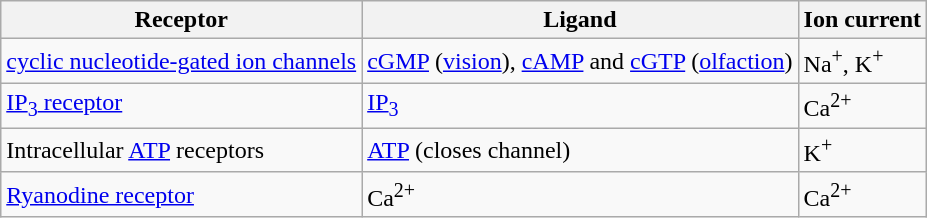<table class="wikitable">
<tr>
<th>Receptor</th>
<th>Ligand</th>
<th>Ion current</th>
</tr>
<tr>
<td><a href='#'>cyclic nucleotide-gated ion channels</a></td>
<td><a href='#'>cGMP</a> (<a href='#'>vision</a>), <a href='#'>cAMP</a> and <a href='#'>cGTP</a> (<a href='#'>olfaction</a>)</td>
<td>Na<sup>+</sup>, K<sup>+</sup> </td>
</tr>
<tr>
<td><a href='#'>IP<sub>3</sub> receptor</a></td>
<td><a href='#'>IP<sub>3</sub></a></td>
<td>Ca<sup>2+</sup> </td>
</tr>
<tr>
<td>Intracellular <a href='#'>ATP</a> receptors</td>
<td><a href='#'>ATP</a> (closes channel)</td>
<td>K<sup>+</sup> </td>
</tr>
<tr>
<td><a href='#'>Ryanodine receptor</a></td>
<td>Ca<sup>2+</sup></td>
<td>Ca<sup>2+</sup> </td>
</tr>
</table>
